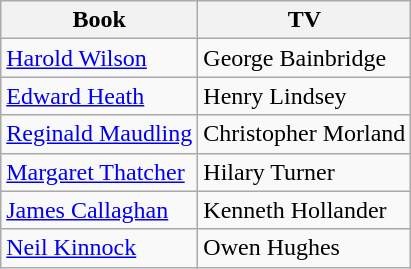<table class="wikitable">
<tr>
<th>Book</th>
<th>TV</th>
</tr>
<tr>
<td><a href='#'>Harold Wilson</a></td>
<td>George Bainbridge</td>
</tr>
<tr>
<td><a href='#'>Edward Heath</a></td>
<td>Henry Lindsey</td>
</tr>
<tr>
<td><a href='#'>Reginald Maudling</a></td>
<td>Christopher Morland</td>
</tr>
<tr>
<td><a href='#'>Margaret Thatcher</a></td>
<td>Hilary Turner</td>
</tr>
<tr>
<td><a href='#'>James Callaghan</a></td>
<td>Kenneth Hollander</td>
</tr>
<tr>
<td><a href='#'>Neil Kinnock</a></td>
<td>Owen Hughes</td>
</tr>
</table>
